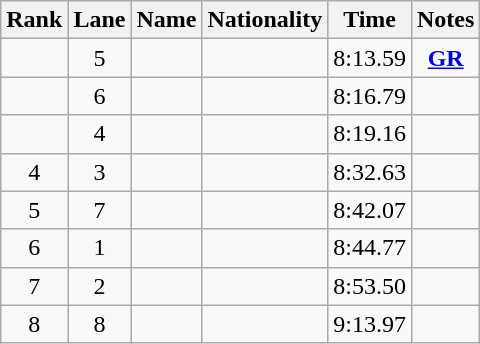<table class="wikitable sortable" style="text-align:center">
<tr>
<th>Rank</th>
<th>Lane</th>
<th>Name</th>
<th>Nationality</th>
<th>Time</th>
<th>Notes</th>
</tr>
<tr>
<td></td>
<td>5</td>
<td align="left"></td>
<td align="left"></td>
<td>8:13.59</td>
<td><strong><a href='#'>GR</a></strong></td>
</tr>
<tr>
<td></td>
<td>6</td>
<td align="left"></td>
<td align="left"></td>
<td>8:16.79</td>
<td></td>
</tr>
<tr>
<td></td>
<td>4</td>
<td align="left"></td>
<td align="left"></td>
<td>8:19.16</td>
<td></td>
</tr>
<tr>
<td>4</td>
<td>3</td>
<td align="left"></td>
<td align="left"></td>
<td>8:32.63</td>
<td></td>
</tr>
<tr>
<td>5</td>
<td>7</td>
<td align="left"></td>
<td align="left"></td>
<td>8:42.07</td>
<td></td>
</tr>
<tr>
<td>6</td>
<td>1</td>
<td align="left"></td>
<td align="left"></td>
<td>8:44.77</td>
<td></td>
</tr>
<tr>
<td>7</td>
<td>2</td>
<td align="left"></td>
<td align="left"></td>
<td>8:53.50</td>
<td></td>
</tr>
<tr>
<td>8</td>
<td>8</td>
<td align="left"></td>
<td align="left"></td>
<td>9:13.97</td>
<td></td>
</tr>
</table>
